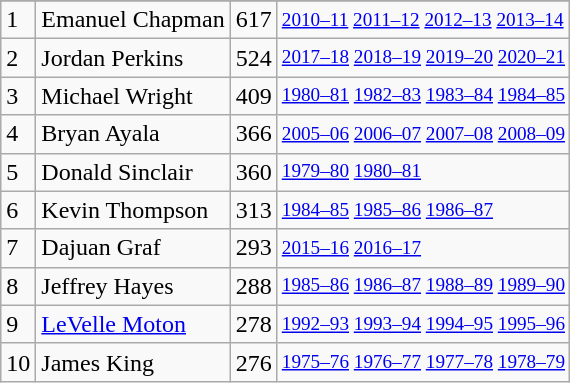<table class="wikitable">
<tr>
</tr>
<tr>
<td>1</td>
<td>Emanuel Chapman</td>
<td>617</td>
<td style="font-size:80%;"><a href='#'>2010–11</a> <a href='#'>2011–12</a> <a href='#'>2012–13</a> <a href='#'>2013–14</a></td>
</tr>
<tr>
<td>2</td>
<td>Jordan Perkins</td>
<td>524</td>
<td style="font-size:80%;"><a href='#'>2017–18</a> <a href='#'>2018–19</a> <a href='#'>2019–20</a> <a href='#'>2020–21</a></td>
</tr>
<tr>
<td>3</td>
<td>Michael Wright</td>
<td>409</td>
<td style="font-size:80%;"><a href='#'>1980–81</a> <a href='#'>1982–83</a> <a href='#'>1983–84</a> <a href='#'>1984–85</a></td>
</tr>
<tr>
<td>4</td>
<td>Bryan Ayala</td>
<td>366</td>
<td style="font-size:80%;"><a href='#'>2005–06</a> <a href='#'>2006–07</a> <a href='#'>2007–08</a> <a href='#'>2008–09</a></td>
</tr>
<tr>
<td>5</td>
<td>Donald Sinclair</td>
<td>360</td>
<td style="font-size:80%;"><a href='#'>1979–80</a> <a href='#'>1980–81</a></td>
</tr>
<tr>
<td>6</td>
<td>Kevin Thompson</td>
<td>313</td>
<td style="font-size:80%;"><a href='#'>1984–85</a> <a href='#'>1985–86</a> <a href='#'>1986–87</a></td>
</tr>
<tr>
<td>7</td>
<td>Dajuan Graf</td>
<td>293</td>
<td style="font-size:80%;"><a href='#'>2015–16</a> <a href='#'>2016–17</a></td>
</tr>
<tr>
<td>8</td>
<td>Jeffrey Hayes</td>
<td>288</td>
<td style="font-size:80%;"><a href='#'>1985–86</a> <a href='#'>1986–87</a> <a href='#'>1988–89</a> <a href='#'>1989–90</a></td>
</tr>
<tr>
<td>9</td>
<td><a href='#'>LeVelle Moton</a></td>
<td>278</td>
<td style="font-size:80%;"><a href='#'>1992–93</a> <a href='#'>1993–94</a> <a href='#'>1994–95</a> <a href='#'>1995–96</a></td>
</tr>
<tr>
<td>10</td>
<td>James King</td>
<td>276</td>
<td style="font-size:80%;"><a href='#'>1975–76</a> <a href='#'>1976–77</a> <a href='#'>1977–78</a> <a href='#'>1978–79</a></td>
</tr>
</table>
